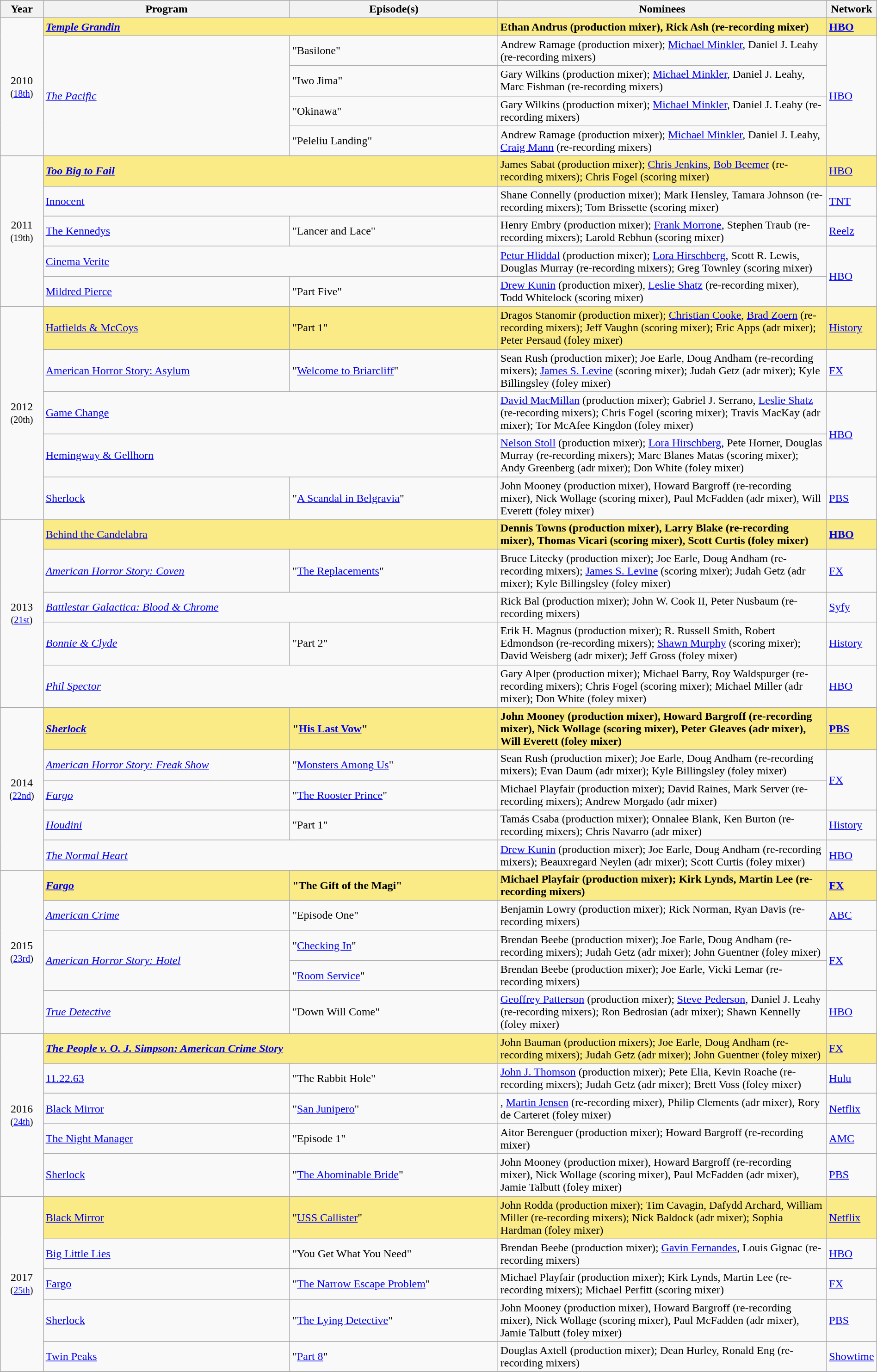<table class="wikitable" style="width:100%">
<tr bgcolor="#bebebe">
<th width="5%">Year</th>
<th width="30%">Program</th>
<th width="25%">Episode(s)</th>
<th width="40%">Nominees</th>
<th width="5%">Network</th>
</tr>
<tr>
<td rowspan="5" style="text-align:center;">2010 <br><small>(<a href='#'>18th</a>)</small><br></td>
<td colspan="2" style="background:#FAEB86;"><strong><em><a href='#'>Temple Grandin</a></em></strong></td>
<td style="background:#FAEB86;"><strong>Ethan Andrus (production mixer), Rick Ash (re-recording mixer)</strong></td>
<td style="background:#FAEB86;"><strong><a href='#'>HBO</a></strong></td>
</tr>
<tr>
<td rowspan="4"><em><a href='#'>The Pacific</a></em></td>
<td>"Basilone"</td>
<td>Andrew Ramage (production mixer); <a href='#'>Michael Minkler</a>, Daniel J. Leahy (re-recording mixers)</td>
<td rowspan="4"><a href='#'>HBO</a></td>
</tr>
<tr>
<td>"Iwo Jima"</td>
<td>Gary Wilkins (production mixer); <a href='#'>Michael Minkler</a>, Daniel J. Leahy, Marc Fishman (re-recording mixers)</td>
</tr>
<tr>
<td>"Okinawa"</td>
<td>Gary Wilkins (production mixer); <a href='#'>Michael Minkler</a>, Daniel J. Leahy (re-recording mixers)</td>
</tr>
<tr>
<td>"Peleliu Landing"</td>
<td>Andrew Ramage (production mixer); <a href='#'>Michael Minkler</a>, Daniel J. Leahy, <a href='#'>Craig Mann</a> (re-recording mixers)</td>
</tr>
<tr>
<td rowspan="5" style="text-align:center;">2011 <br><small>(19th)</small><br></td>
<td colspan="2" style="background:#FAEB86;"><strong><em><a href='#'>Too Big to Fail</a><em> <strong></td>
<td style="background:#FAEB86;"></strong>James Sabat (production mixer); <a href='#'>Chris Jenkins</a>, <a href='#'>Bob Beemer</a> (re-recording mixers); Chris Fogel (scoring mixer)<strong></td>
<td style="background:#FAEB86;"></strong><a href='#'>HBO</a><strong></td>
</tr>
<tr>
<td colspan="2"></em><a href='#'>Innocent</a><em></td>
<td>Shane Connelly (production mixer); Mark Hensley, Tamara Johnson (re-recording mixers); Tom Brissette (scoring mixer)</td>
<td><a href='#'>TNT</a></td>
</tr>
<tr>
<td></em><a href='#'>The Kennedys</a><em></td>
<td>"Lancer and Lace"</td>
<td>Henry Embry (production mixer); <a href='#'>Frank Morrone</a>, Stephen Traub (re-recording mixers); Larold Rebhun (scoring mixer)</td>
<td><a href='#'>Reelz</a></td>
</tr>
<tr>
<td colspan="2"></em><a href='#'>Cinema Verite</a><em></td>
<td><a href='#'>Petur Hliddal</a> (production mixer); <a href='#'>Lora Hirschberg</a>, Scott R. Lewis, Douglas Murray (re-recording mixers); Greg Townley (scoring mixer)</td>
<td rowspan="2"><a href='#'>HBO</a></td>
</tr>
<tr>
<td></em><a href='#'>Mildred Pierce</a><em></td>
<td>"Part Five"</td>
<td><a href='#'>Drew Kunin</a> (production mixer), <a href='#'>Leslie Shatz</a> (re-recording mixer), Todd Whitelock (scoring mixer)</td>
</tr>
<tr>
<td rowspan="5" style="text-align:center;">2012 <br><small>(20th)</small><br></td>
<td style="background:#FAEB86;"></em></strong><a href='#'>Hatfields & McCoys</a><strong><em></td>
<td style="background:#FAEB86;"></strong>"Part 1" <strong></td>
<td style="background:#FAEB86;"></strong>Dragos Stanomir (production mixer); <a href='#'>Christian Cooke</a>, <a href='#'>Brad Zoern</a> (re-recording mixers); Jeff Vaughn (scoring mixer); Eric Apps (adr mixer); Peter Persaud (foley mixer)<strong></td>
<td style="background:#FAEB86;"></strong><a href='#'>History</a><strong></td>
</tr>
<tr>
<td></em><a href='#'>American Horror Story: Asylum</a><em></td>
<td>"<a href='#'>Welcome to Briarcliff</a>"</td>
<td>Sean Rush (production mixer); Joe Earle, Doug Andham (re-recording mixers); <a href='#'>James S. Levine</a> (scoring mixer); Judah Getz (adr mixer); Kyle Billingsley (foley mixer)</td>
<td><a href='#'>FX</a></td>
</tr>
<tr>
<td colspan="2"></em><a href='#'>Game Change</a><em></td>
<td><a href='#'>David MacMillan</a> (production mixer); Gabriel J. Serrano, <a href='#'>Leslie Shatz</a> (re-recording mixers); Chris Fogel (scoring mixer); Travis MacKay (adr mixer); Tor McAfee Kingdon (foley mixer)</td>
<td rowspan="2"><a href='#'>HBO</a></td>
</tr>
<tr>
<td colspan="2"></em><a href='#'>Hemingway & Gellhorn</a><em></td>
<td><a href='#'>Nelson Stoll</a> (production mixer); <a href='#'>Lora Hirschberg</a>, Pete Horner, Douglas Murray (re-recording mixers); Marc Blanes Matas (scoring mixer); Andy Greenberg (adr mixer); Don White (foley mixer)</td>
</tr>
<tr>
<td></em><a href='#'>Sherlock</a><em></td>
<td>"<a href='#'>A Scandal in Belgravia</a>"</td>
<td>John Mooney (production mixer), Howard Bargroff (re-recording mixer), Nick Wollage (scoring mixer), Paul McFadden (adr mixer), Will Everett (foley mixer)</td>
<td><a href='#'>PBS</a></td>
</tr>
<tr>
<td rowspan="5" style="text-align:center;">2013 <br><small>(<a href='#'>21st</a>)</small><br></td>
<td colspan="2" style="background:#FAEB86;"></em></strong><a href='#'>Behind the Candelabra</a></em> </strong></td>
<td style="background:#FAEB86;"><strong>Dennis Towns (production mixer), Larry Blake (re-recording mixer), Thomas Vicari (scoring mixer), Scott Curtis (foley mixer)</strong></td>
<td style="background:#FAEB86;"><strong><a href='#'>HBO</a></strong></td>
</tr>
<tr>
<td><em><a href='#'>American Horror Story: Coven</a></em></td>
<td>"<a href='#'>The Replacements</a>"</td>
<td>Bruce Litecky (production mixer); Joe Earle, Doug Andham (re-recording mixers); <a href='#'>James S. Levine</a> (scoring mixer); Judah Getz (adr mixer); Kyle Billingsley (foley mixer)</td>
<td><a href='#'>FX</a></td>
</tr>
<tr>
<td colspan="2"><em><a href='#'>Battlestar Galactica: Blood & Chrome</a></em></td>
<td>Rick Bal (production mixer); John W. Cook II, Peter Nusbaum (re-recording mixers)</td>
<td><a href='#'>Syfy</a></td>
</tr>
<tr>
<td><em><a href='#'>Bonnie & Clyde</a></em></td>
<td>"Part 2"</td>
<td>Erik H. Magnus (production mixer); R. Russell Smith, Robert Edmondson (re-recording mixers); <a href='#'>Shawn Murphy</a> (scoring mixer); David Weisberg (adr mixer); Jeff Gross (foley mixer)</td>
<td><a href='#'>History</a></td>
</tr>
<tr>
<td colspan="2"><em><a href='#'>Phil Spector</a></em></td>
<td>Gary Alper (production mixer); Michael Barry, Roy Waldspurger (re-recording mixers); Chris Fogel (scoring mixer); Michael Miller (adr mixer); Don White (foley mixer)</td>
<td><a href='#'>HBO</a></td>
</tr>
<tr>
<td rowspan="5" style="text-align:center;">2014 <br><small>(<a href='#'>22nd</a>)</small><br></td>
<td style="background:#FAEB86;"><strong><em><a href='#'>Sherlock</a></em></strong></td>
<td style="background:#FAEB86;"><strong>"<a href='#'>His Last Vow</a>" </strong></td>
<td style="background:#FAEB86;"><strong>John Mooney (production mixer), Howard Bargroff (re-recording mixer), Nick Wollage (scoring mixer), Peter Gleaves (adr mixer), Will Everett (foley mixer)</strong></td>
<td style="background:#FAEB86;"><strong><a href='#'>PBS</a></strong></td>
</tr>
<tr>
<td><em><a href='#'>American Horror Story: Freak Show</a></em></td>
<td>"<a href='#'>Monsters Among Us</a>"</td>
<td>Sean Rush (production mixer); Joe Earle, Doug Andham (re-recording mixers); Evan Daum (adr mixer); Kyle Billingsley (foley mixer)</td>
<td rowspan="2"><a href='#'>FX</a></td>
</tr>
<tr>
<td><em><a href='#'>Fargo</a></em></td>
<td>"<a href='#'>The Rooster Prince</a>"</td>
<td>Michael Playfair (production mixer); David Raines, Mark Server (re-recording mixers); Andrew Morgado (adr mixer)</td>
</tr>
<tr>
<td><em><a href='#'>Houdini</a></em></td>
<td>"Part 1"</td>
<td>Tamás Csaba (production mixer); Onnalee Blank, Ken Burton (re-recording mixers); Chris Navarro (adr mixer)</td>
<td><a href='#'>History</a></td>
</tr>
<tr>
<td colspan="2"><em><a href='#'>The Normal Heart</a></em></td>
<td><a href='#'>Drew Kunin</a> (production mixer); Joe Earle, Doug Andham (re-recording mixers); Beauxregard Neylen (adr mixer); Scott Curtis (foley mixer)</td>
<td><a href='#'>HBO</a></td>
</tr>
<tr>
<td rowspan="5" style="text-align:center;">2015 <br><small>(<a href='#'>23rd</a>)</small><br></td>
<td style="background:#FAEB86;"><strong><em><a href='#'>Fargo</a></em></strong></td>
<td style="background:#FAEB86;"><strong>"The Gift of the Magi" </strong></td>
<td style="background:#FAEB86;"><strong>Michael Playfair (production mixer); Kirk Lynds, Martin Lee (re-recording mixers)</strong></td>
<td style="background:#FAEB86;"><strong><a href='#'>FX</a></strong></td>
</tr>
<tr>
<td><em><a href='#'>American Crime</a></em></td>
<td>"Episode One"</td>
<td>Benjamin Lowry (production mixer); Rick Norman, Ryan Davis (re-recording mixers)</td>
<td><a href='#'>ABC</a></td>
</tr>
<tr>
<td rowspan="2"><em><a href='#'>American Horror Story: Hotel</a></em></td>
<td>"<a href='#'>Checking In</a>"</td>
<td>Brendan Beebe (production mixer); Joe Earle, Doug Andham (re-recording mixers); Judah Getz (adr mixer); John Guentner (foley mixer)</td>
<td rowspan="2"><a href='#'>FX</a></td>
</tr>
<tr>
<td>"<a href='#'>Room Service</a>"</td>
<td>Brendan Beebe (production mixer); Joe Earle, Vicki Lemar (re-recording mixers)</td>
</tr>
<tr>
<td><em><a href='#'>True Detective</a></em></td>
<td>"Down Will Come"</td>
<td><a href='#'>Geoffrey Patterson</a> (production mixer); <a href='#'>Steve Pederson</a>, Daniel J. Leahy (re-recording mixers); Ron Bedrosian (adr mixer); Shawn Kennelly (foley mixer)</td>
<td><a href='#'>HBO</a></td>
</tr>
<tr>
<td rowspan="5" style="text-align:center;">2016 <br><small>(<a href='#'>24th</a>)</small><br></td>
<td colspan="2" style="background:#FAEB86;"><strong><em><a href='#'>The People v. O. J. Simpson: American Crime Story</a><em> <strong></td>
<td style="background:#FAEB86;"></strong>John Bauman (production mixers); Joe Earle, Doug Andham (re-recording mixers); Judah Getz (adr mixer); John Guentner (foley mixer)<strong></td>
<td style="background:#FAEB86;"></strong><a href='#'>FX</a><strong></td>
</tr>
<tr>
<td></em><a href='#'>11.22.63</a><em></td>
<td>"The Rabbit Hole"</td>
<td><a href='#'>John J. Thomson</a> (production mixer); Pete Elia, Kevin Roache (re-recording mixers); Judah Getz (adr mixer); Brett Voss (foley mixer)</td>
<td><a href='#'>Hulu</a></td>
</tr>
<tr>
<td></em><a href='#'>Black Mirror</a><em></td>
<td>"<a href='#'>San Junipero</a>"</td>
<td>, <a href='#'>Martin Jensen</a> (re-recording mixer), Philip Clements (adr mixer), Rory de Carteret (foley mixer)</td>
<td><a href='#'>Netflix</a></td>
</tr>
<tr>
<td></em><a href='#'>The Night Manager</a><em></td>
<td>"Episode 1"</td>
<td>Aitor Berenguer (production mixer); Howard Bargroff (re-recording mixer)</td>
<td><a href='#'>AMC</a></td>
</tr>
<tr>
<td></em><a href='#'>Sherlock</a><em></td>
<td>"<a href='#'>The Abominable Bride</a>"</td>
<td>John Mooney (production mixer), Howard Bargroff (re-recording mixer), Nick Wollage (scoring mixer), Paul McFadden (adr mixer), Jamie Talbutt (foley mixer)</td>
<td><a href='#'>PBS</a></td>
</tr>
<tr>
<td rowspan="5" style="text-align:center;">2017 <br><small>(<a href='#'>25th</a>)</small><br></td>
<td style="background:#FAEB86;"></em></strong><a href='#'>Black Mirror</a><strong><em></td>
<td style="background:#FAEB86;"></strong>"<a href='#'>USS Callister</a>"<strong></td>
<td style="background:#FAEB86;"></strong>John Rodda (production mixer); Tim Cavagin, Dafydd Archard, William Miller (re-recording mixers); Nick Baldock (adr mixer); Sophia Hardman (foley mixer)<strong></td>
<td style="background:#FAEB86;"></strong><a href='#'>Netflix</a><strong></td>
</tr>
<tr>
<td></em><a href='#'>Big Little Lies</a><em></td>
<td>"You Get What You Need"</td>
<td>Brendan Beebe (production mixer); <a href='#'>Gavin Fernandes</a>, Louis Gignac (re-recording mixers)</td>
<td><a href='#'>HBO</a></td>
</tr>
<tr>
<td></em><a href='#'>Fargo</a><em></td>
<td>"<a href='#'>The Narrow Escape Problem</a>"</td>
<td>Michael Playfair (production mixer); Kirk Lynds, Martin Lee (re-recording mixers); Michael Perfitt (scoring mixer)</td>
<td><a href='#'>FX</a></td>
</tr>
<tr>
<td></em><a href='#'>Sherlock</a><em></td>
<td>"<a href='#'>The Lying Detective</a>"</td>
<td>John Mooney (production mixer), Howard Bargroff (re-recording mixer), Nick Wollage (scoring mixer), Paul McFadden (adr mixer), Jamie Talbutt (foley mixer)</td>
<td><a href='#'>PBS</a></td>
</tr>
<tr>
<td></em><a href='#'>Twin Peaks</a><em></td>
<td>"<a href='#'>Part 8</a>"</td>
<td>Douglas Axtell (production mixer); Dean Hurley, Ronald Eng (re-recording mixers)</td>
<td><a href='#'>Showtime</a></td>
</tr>
<tr>
</tr>
</table>
